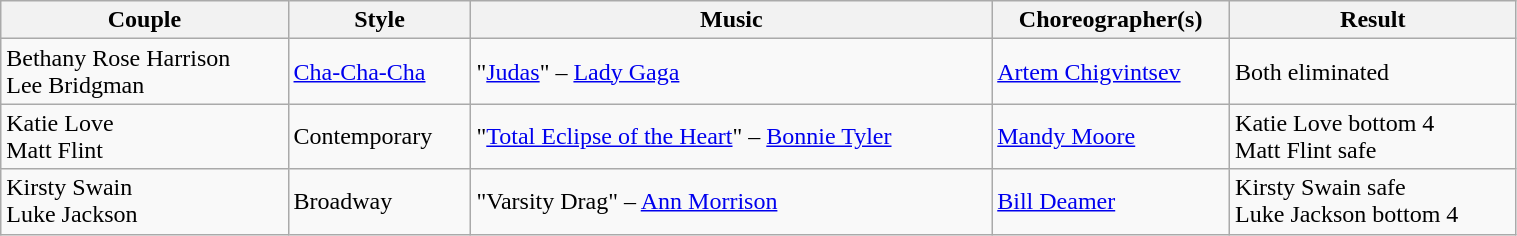<table class="wikitable" style="width:80%;">
<tr>
<th>Couple</th>
<th>Style</th>
<th>Music</th>
<th>Choreographer(s)</th>
<th>Result</th>
</tr>
<tr>
<td>Bethany Rose Harrison<br>Lee Bridgman</td>
<td><a href='#'>Cha-Cha-Cha</a></td>
<td>"<a href='#'>Judas</a>" – <a href='#'>Lady Gaga</a></td>
<td><a href='#'>Artem Chigvintsev</a></td>
<td>Both eliminated</td>
</tr>
<tr>
<td>Katie Love<br>Matt Flint</td>
<td>Contemporary</td>
<td>"<a href='#'>Total Eclipse of the Heart</a>" – <a href='#'>Bonnie Tyler</a></td>
<td><a href='#'>Mandy Moore</a></td>
<td>Katie Love bottom 4<br>Matt Flint safe</td>
</tr>
<tr>
<td>Kirsty Swain<br>Luke Jackson</td>
<td>Broadway</td>
<td>"Varsity Drag" – <a href='#'>Ann Morrison</a></td>
<td><a href='#'>Bill Deamer</a></td>
<td>Kirsty Swain safe<br>Luke Jackson bottom 4</td>
</tr>
</table>
